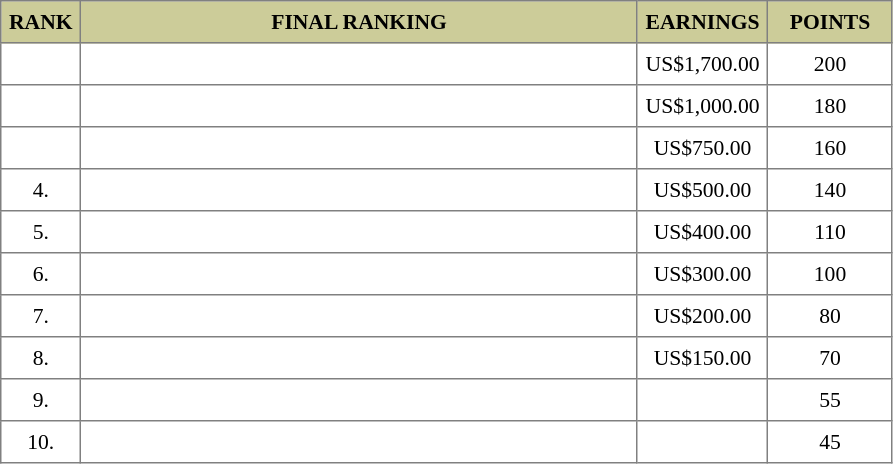<table border="1" cellspacing="2" cellpadding="5" style="border-collapse: collapse; font-size: 90%;">
<tr bgcolor="CCCC99">
<th>RANK</th>
<th style="width: 25em">FINAL RANKING</th>
<th style="width: 5em">EARNINGS</th>
<th style="width: 5em">POINTS</th>
</tr>
<tr>
<td align="center"></td>
<td></td>
<td align="center">US$1,700.00</td>
<td align="center">200</td>
</tr>
<tr>
<td align="center"></td>
<td></td>
<td align="center">US$1,000.00</td>
<td align="center">180</td>
</tr>
<tr>
<td align="center"></td>
<td></td>
<td align="center">US$750.00</td>
<td align="center">160</td>
</tr>
<tr>
<td align="center">4.</td>
<td></td>
<td align="center">US$500.00</td>
<td align="center">140</td>
</tr>
<tr>
<td align="center">5.</td>
<td></td>
<td align="center">US$400.00</td>
<td align="center">110</td>
</tr>
<tr>
<td align="center">6.</td>
<td></td>
<td align="center">US$300.00</td>
<td align="center">100</td>
</tr>
<tr>
<td align="center">7.</td>
<td></td>
<td align="center">US$200.00</td>
<td align="center">80</td>
</tr>
<tr>
<td align="center">8.</td>
<td></td>
<td align="center">US$150.00</td>
<td align="center">70</td>
</tr>
<tr>
<td align="center">9.</td>
<td></td>
<td align="center"></td>
<td align="center">55</td>
</tr>
<tr>
<td align="center">10.</td>
<td></td>
<td align="center"></td>
<td align="center">45</td>
</tr>
</table>
